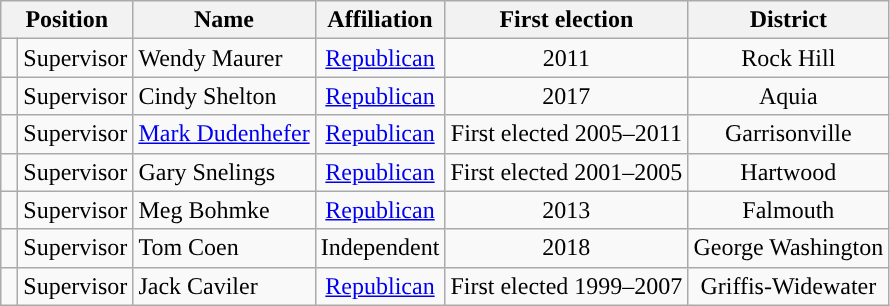<table class=wikitable>
<tr>
<th colspan=2 align=center valign=bottom>Position</th>
<th style="text-align:center;">Name</th>
<th valign=bottom>Affiliation</th>
<th valign=bottom align=center>First election</th>
<th valign=bottom align=center>District</th>
</tr>
<tr>
<td style="background-color:"> </td>
<td>Supervisor</td>
<td>Wendy Maurer</td>
<td style="text-align:center;"><a href='#'>Republican</a></td>
<td style="text-align:center;">2011</td>
<td style="text-align:center;">Rock Hill</td>
</tr>
<tr>
<td style="background-color:"> </td>
<td>Supervisor</td>
<td>Cindy Shelton</td>
<td style="text-align:center;"><a href='#'>Republican</a></td>
<td style="text-align:center;">2017</td>
<td style="text-align:center;">Aquia</td>
</tr>
<tr>
<td style="background-color:"> </td>
<td>Supervisor</td>
<td><a href='#'>Mark Dudenhefer</a></td>
<td style="text-align:center;"><a href='#'>Republican</a></td>
<td style="text-align:center;">First elected 2005–2011</td>
<td style="text-align:center;">Garrisonville</td>
</tr>
<tr>
<td style="background-color:"> </td>
<td>Supervisor</td>
<td>Gary Snelings</td>
<td style="text-align:center;"><a href='#'>Republican</a></td>
<td style="text-align:center;">First elected 2001–2005</td>
<td style="text-align:center;">Hartwood</td>
</tr>
<tr>
<td style="background-color:"> </td>
<td>Supervisor</td>
<td>Meg Bohmke</td>
<td style="text-align:center;"><a href='#'>Republican</a></td>
<td style="text-align:center;">2013</td>
<td style="text-align:center;">Falmouth</td>
</tr>
<tr>
<td style="background-color:"> </td>
<td>Supervisor</td>
<td>Tom Coen</td>
<td style="text-align:center;">Independent</td>
<td style="text-align:center;">2018</td>
<td style="text-align:center;">George Washington</td>
</tr>
<tr>
<td style="background-color:"> </td>
<td>Supervisor</td>
<td>Jack Caviler</td>
<td style="text-align:center;"><a href='#'>Republican</a></td>
<td style="text-align:center;">First elected 1999–2007</td>
<td style="text-align:center;">Griffis-Widewater</td>
</tr>
</table>
